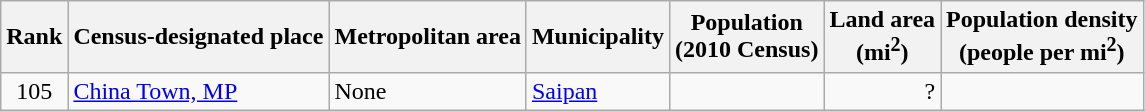<table class="wikitable sortable">
<tr>
<th>Rank</th>
<th>Census-designated place</th>
<th>Metropolitan area</th>
<th>Municipality</th>
<th>Population<br> (2010 Census)</th>
<th>Land area <br> (mi<sup>2</sup>)</th>
<th>Population density<br> (people per mi<sup>2</sup>)</th>
</tr>
<tr>
<td align=center>105</td>
<td><a href='#'>China Town, MP</a></td>
<td>None</td>
<td><a href='#'>Saipan</a></td>
<td align=right></td>
<td align=right>?</td>
<td align=right></td>
</tr>
</table>
